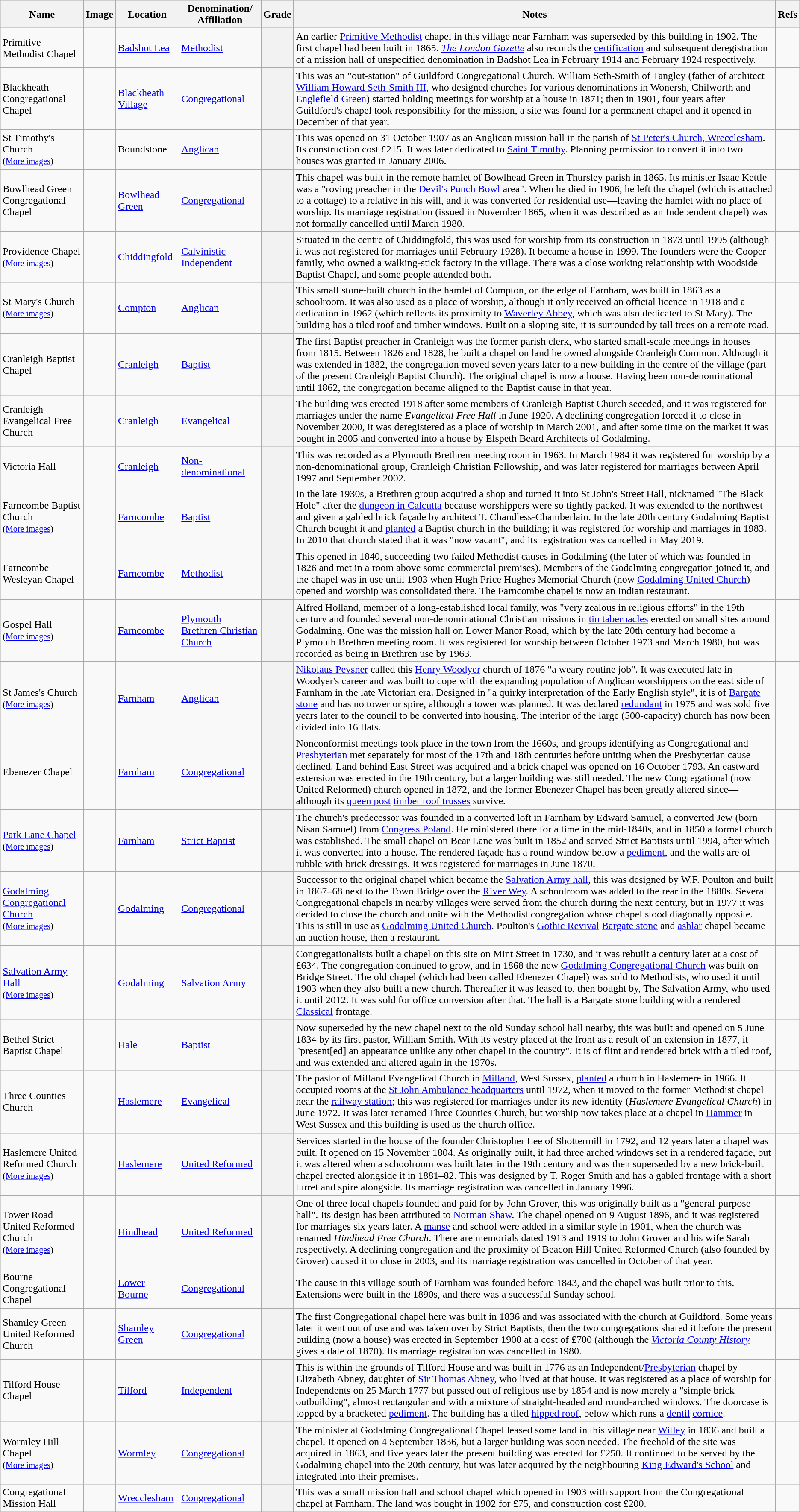<table class="wikitable sortable">
<tr>
<th align="centre">Name</th>
<th align="centre" class="unsortable">Image</th>
<th align="centre">Location</th>
<th align="centre">Denomination/<br>Affiliation</th>
<th align="centre">Grade</th>
<th align="centre" class="unsortable">Notes</th>
<th align="centre" class="unsortable">Refs</th>
</tr>
<tr>
<td>Primitive Methodist Chapel</td>
<td></td>
<td><a href='#'>Badshot Lea</a><br></td>
<td><a href='#'>Methodist</a></td>
<th align="centre"></th>
<td>An earlier <a href='#'>Primitive Methodist</a> chapel in this village near Farnham was superseded by this building in 1902.  The first chapel had been built in 1865.  <em><a href='#'>The London Gazette</a></em> also records the <a href='#'>certification</a> and subsequent deregistration of a mission hall of unspecified denomination in Badshot Lea in February 1914 and February 1924 respectively.</td>
<td><br></td>
</tr>
<tr>
<td>Blackheath Congregational Chapel</td>
<td></td>
<td><a href='#'>Blackheath Village</a><br></td>
<td><a href='#'>Congregational</a></td>
<th align="centre"></th>
<td>This was an "out-station" of Guildford Congregational Church.  William Seth-Smith of Tangley (father of architect <a href='#'>William Howard Seth-Smith III</a>, who designed churches for various denominations in Wonersh, Chilworth and <a href='#'>Englefield Green</a>) started holding meetings for worship at a house in 1871; then in 1901, four years after Guildford's chapel took responsibility for the mission, a site was found for a permanent chapel and it opened in December of that year.</td>
<td></td>
</tr>
<tr>
<td>St Timothy's Church<br><small>(<a href='#'>More images</a>)</small></td>
<td></td>
<td>Boundstone<br></td>
<td><a href='#'>Anglican</a></td>
<th align="centre"></th>
<td>This was opened on 31 October 1907 as an Anglican mission hall in the parish of <a href='#'>St Peter's Church, Wrecclesham</a>.  Its construction cost £215.  It was later dedicated to <a href='#'>Saint Timothy</a>.  Planning permission to convert it into two houses was granted in January 2006.</td>
<td><br></td>
</tr>
<tr>
<td>Bowlhead Green Congregational Chapel</td>
<td></td>
<td><a href='#'>Bowlhead Green</a><br></td>
<td><a href='#'>Congregational</a></td>
<th align="centre"></th>
<td>This chapel was built in the remote hamlet of Bowlhead Green in Thursley parish in 1865.  Its minister Isaac Kettle was a "roving preacher in the <a href='#'>Devil's Punch Bowl</a> area".  When he died in 1906, he left the chapel (which is attached to a cottage) to a relative in his will, and it was converted for residential use—leaving the hamlet with no place of worship.  Its marriage registration (issued in November 1865, when it was described as an Independent chapel) was not formally cancelled until March 1980.</td>
<td><br><br></td>
</tr>
<tr>
<td>Providence Chapel<br><small>(<a href='#'>More images</a>)</small></td>
<td></td>
<td><a href='#'>Chiddingfold</a><br></td>
<td><a href='#'>Calvinistic Independent</a></td>
<th align="centre"></th>
<td>Situated in the centre of Chiddingfold, this was used for worship from its construction in 1873 until 1995 (although it was not registered for marriages until February 1928).  It became a house in 1999.  The founders were the Cooper family, who owned a walking-stick factory in the village.  There was a close working relationship with Woodside Baptist Chapel, and some people attended both.</td>
<td><br></td>
</tr>
<tr>
<td>St Mary's Church<br><small>(<a href='#'>More images</a>)</small></td>
<td></td>
<td><a href='#'>Compton</a><br></td>
<td><a href='#'>Anglican</a></td>
<th align="centre"></th>
<td>This small stone-built church in the hamlet of Compton, on the edge of Farnham, was built in 1863 as a schoolroom.  It was also used as a place of worship, although it only received an official licence in 1918 and a dedication in 1962 (which reflects its proximity to <a href='#'>Waverley Abbey</a>, which was also dedicated to St Mary).  The building has a tiled roof and timber windows.  Built on a sloping site, it is surrounded by tall trees on a remote road.</td>
<td></td>
</tr>
<tr>
<td>Cranleigh Baptist Chapel</td>
<td></td>
<td><a href='#'>Cranleigh</a><br></td>
<td><a href='#'>Baptist</a></td>
<th align="centre"></th>
<td>The first Baptist preacher in Cranleigh was the former parish clerk, who started small-scale meetings in houses from 1815.  Between 1826 and 1828, he built a chapel on land he owned alongside Cranleigh Common.  Although it was extended in 1882, the congregation moved seven years later to a new building in the centre of the village (part of the present Cranleigh Baptist Church).  The original chapel is now a house.  Having been non-denominational until 1862, the congregation became aligned to the Baptist cause in that year.</td>
<td><br></td>
</tr>
<tr>
<td>Cranleigh Evangelical Free Church</td>
<td></td>
<td><a href='#'>Cranleigh</a><br></td>
<td><a href='#'>Evangelical</a></td>
<th align="centre"></th>
<td>The building was erected  1918 after some members of Cranleigh Baptist Church seceded, and it was registered for marriages under the name <em>Evangelical Free Hall</em> in June 1920.  A declining congregation forced it to close in November 2000, it was deregistered as a place of worship in March 2001, and after some time on the market it was bought in 2005 and converted into a house by Elspeth Beard Architects of Godalming.</td>
<td><br></td>
</tr>
<tr>
<td>Victoria Hall</td>
<td></td>
<td><a href='#'>Cranleigh</a><br></td>
<td><a href='#'>Non-denominational</a></td>
<th align="centre"></th>
<td>This was recorded as a Plymouth Brethren meeting room in 1963.  In March 1984 it was registered for worship by a non-denominational group, Cranleigh Christian Fellowship, and was later registered for marriages between April 1997 and September 2002.</td>
<td><br></td>
</tr>
<tr>
<td>Farncombe Baptist Church<br><small>(<a href='#'>More images</a>)</small></td>
<td></td>
<td><a href='#'>Farncombe</a><br></td>
<td><a href='#'>Baptist</a></td>
<th align="centre"></th>
<td>In the late 1930s, a Brethren group acquired a shop and turned it into St John's Street Hall, nicknamed "The Black Hole" after the <a href='#'>dungeon in Calcutta</a> because worshippers were so tightly packed.  It was extended to the northwest and given a gabled brick façade by architect T. Chandless-Chamberlain.  In the late 20th century Godalming Baptist Church bought it and <a href='#'>planted</a> a Baptist church in the building; it was registered for worship and marriages in 1983.  In 2010 that church stated that it was "now vacant", and its registration was cancelled in May 2019.</td>
<td><br><br></td>
</tr>
<tr>
<td>Farncombe Wesleyan Chapel</td>
<td></td>
<td><a href='#'>Farncombe</a><br></td>
<td><a href='#'>Methodist</a></td>
<th align="centre"></th>
<td>This opened in 1840, succeeding two failed Methodist causes in Godalming (the later of which was founded in 1826 and met in a room above some commercial premises).  Members of the Godalming congregation joined it, and the chapel was in use until 1903 when Hugh Price Hughes Memorial Church (now <a href='#'>Godalming United Church</a>) opened and worship was consolidated there.  The Farncombe chapel is now an Indian restaurant.</td>
<td></td>
</tr>
<tr>
<td>Gospel Hall<br><small>(<a href='#'>More images</a>)</small></td>
<td></td>
<td><a href='#'>Farncombe</a><br></td>
<td><a href='#'>Plymouth Brethren Christian Church</a></td>
<th align="centre"></th>
<td>Alfred Holland, member of a long-established local family, was "very zealous in religious efforts" in the 19th century and founded several non-denominational Christian missions in <a href='#'>tin tabernacles</a> erected on small sites around Godalming.  One was the mission hall on Lower Manor Road, which by the late 20th century had become a Plymouth Brethren meeting room.  It was registered for worship between October 1973 and March 1980, but was recorded as being in Brethren use by 1963.</td>
<td><br></td>
</tr>
<tr>
<td>St James's Church<br><small>(<a href='#'>More images</a>)</small></td>
<td></td>
<td><a href='#'>Farnham</a><br></td>
<td><a href='#'>Anglican</a></td>
<th></th>
<td><a href='#'>Nikolaus Pevsner</a> called this <a href='#'>Henry Woodyer</a> church of 1876 "a weary routine job".  It was executed late in Woodyer's career and was built to cope with the expanding population of Anglican worshippers on the east side of Farnham in the late Victorian era.  Designed in "a quirky interpretation of the Early English style", it is of <a href='#'>Bargate stone</a> and has no tower or spire, although a tower was planned.  It was declared <a href='#'>redundant</a> in 1975 and was sold five years later to the council to be converted into housing.  The interior of the large (500-capacity) church has now been divided into 16 flats.</td>
<td><br></td>
</tr>
<tr>
<td>Ebenezer Chapel</td>
<td></td>
<td><a href='#'>Farnham</a><br></td>
<td><a href='#'>Congregational</a></td>
<th align="centre"></th>
<td>Nonconformist meetings took place in the town from the 1660s, and groups identifying as Congregational and <a href='#'>Presbyterian</a> met separately for most of the 17th and 18th centuries before uniting when the Presbyterian cause declined.  Land behind East Street was acquired and a brick chapel was opened on 16 October 1793.  An eastward extension was erected in the 19th century, but a larger building was still needed.  The new Congregational (now United Reformed) church opened in 1872, and the former Ebenezer Chapel has been greatly altered since—although its <a href='#'>queen post</a> <a href='#'>timber roof trusses</a> survive.</td>
<td></td>
</tr>
<tr>
<td><a href='#'>Park Lane Chapel</a><br><small>(<a href='#'>More images</a>)</small></td>
<td></td>
<td><a href='#'>Farnham</a><br></td>
<td><a href='#'>Strict Baptist</a></td>
<th></th>
<td>The church's predecessor was founded in a converted loft in Farnham by Edward Samuel, a converted Jew (born Nisan Samuel) from <a href='#'>Congress Poland</a>.  He ministered there for a time in the mid-1840s, and in 1850 a formal church was established.  The small chapel on Bear Lane was built in 1852 and served Strict Baptists until  1994, after which it was converted into a house.  The rendered façade has a round window below a <a href='#'>pediment</a>, and the walls are of rubble with brick dressings.  It was registered for marriages in June 1870.</td>
<td><br><br></td>
</tr>
<tr>
<td><a href='#'>Godalming Congregational Church</a><br><small>(<a href='#'>More images</a>)</small></td>
<td></td>
<td><a href='#'>Godalming</a><br></td>
<td><a href='#'>Congregational</a></td>
<th></th>
<td>Successor to the original chapel which became the <a href='#'>Salvation Army hall</a>, this was designed by W.F. Poulton and built in 1867–68 next to the Town Bridge over the <a href='#'>River Wey</a>.  A schoolroom was added to the rear in the 1880s.  Several Congregational chapels in nearby villages were served from the church during the next century, but in 1977 it was decided to close the church and unite with the Methodist congregation whose chapel stood diagonally opposite.  This is still in use as <a href='#'>Godalming United Church</a>.  Poulton's <a href='#'>Gothic Revival</a> <a href='#'>Bargate stone</a> and <a href='#'>ashlar</a> chapel became an auction house, then a restaurant.</td>
<td><br><br></td>
</tr>
<tr>
<td><a href='#'>Salvation Army Hall</a><br><small>(<a href='#'>More images</a>)</small></td>
<td></td>
<td><a href='#'>Godalming</a><br></td>
<td><a href='#'>Salvation Army</a></td>
<th></th>
<td>Congregationalists built a chapel on this site on Mint Street in 1730, and it was rebuilt a century later at a cost of £634.  The congregation continued to grow, and in 1868 the new <a href='#'>Godalming Congregational Church</a> was built on Bridge Street.  The old chapel (which had been called Ebenezer Chapel) was sold to Methodists, who used it until 1903 when they also built a new church.  Thereafter it was leased to, then bought by, The Salvation Army, who used it until 2012.  It was sold for office conversion after that.  The hall is a Bargate stone building with a rendered <a href='#'>Classical</a> frontage.</td>
<td><br><br></td>
</tr>
<tr>
<td>Bethel Strict Baptist Chapel</td>
<td></td>
<td><a href='#'>Hale</a><br></td>
<td><a href='#'>Baptist</a></td>
<th align="centre"></th>
<td>Now superseded by the new chapel next to the old Sunday school hall nearby, this was built and opened on 5 June 1834 by its first pastor, William Smith.  With its vestry placed at the front as a result of an extension in 1877, it "present[ed] an appearance unlike any other chapel in the country". It is of flint and rendered brick with a tiled roof, and was extended and altered again in the 1970s.</td>
<td><br><br></td>
</tr>
<tr>
<td>Three Counties Church</td>
<td></td>
<td><a href='#'>Haslemere</a><br></td>
<td><a href='#'>Evangelical</a></td>
<th align="centre"></th>
<td>The pastor of Milland Evangelical Church in <a href='#'>Milland</a>, West Sussex, <a href='#'>planted</a> a church in Haslemere in 1966.  It occupied rooms at the <a href='#'>St John Ambulance headquarters</a> until 1972, when it moved to the former Methodist chapel near the <a href='#'>railway station</a>; this was registered for marriages under its new identity (<em>Haslemere Evangelical Church</em>) in June 1972.  It was later renamed Three Counties Church, but worship now takes place at a chapel in <a href='#'>Hammer</a> in West Sussex and this building is used as the church office.</td>
<td><br><br></td>
</tr>
<tr>
<td>Haslemere United Reformed Church<br><small>(<a href='#'>More images</a>)</small></td>
<td></td>
<td><a href='#'>Haslemere</a><br></td>
<td><a href='#'>United Reformed</a></td>
<th align="centre"></th>
<td>Services started in the house of the founder Christopher Lee of Shottermill in 1792, and 12 years later a chapel was built.  It opened on 15 November 1804.  As originally built, it had three arched windows set in a rendered façade, but it was altered when a schoolroom was built later in the 19th century and was then superseded by a new brick-built chapel erected alongside it in 1881–82.  This was designed by T. Roger Smith and has a gabled frontage with a short turret and spire alongside.  Its marriage registration was cancelled in January 1996.</td>
<td><br></td>
</tr>
<tr>
<td>Tower Road United Reformed Church<br><small>(<a href='#'>More images</a>)</small></td>
<td></td>
<td><a href='#'>Hindhead</a><br></td>
<td><a href='#'>United Reformed</a></td>
<th></th>
<td>One of three local chapels founded and paid for by John Grover, this was originally built as a "general-purpose hall".  Its design has been attributed to <a href='#'>Norman Shaw</a>.  The chapel opened on 9 August 1896, and it was registered for marriages six years later.  A <a href='#'>manse</a> and school were added in a similar style in 1901, when the church was renamed <em>Hindhead Free Church</em>.  There are memorials dated 1913 and 1919 to John Grover and his wife Sarah respectively.  A declining congregation and the proximity of Beacon Hill United Reformed Church (also founded by Grover) caused it to close in 2003, and its marriage registration was cancelled in October of that year.</td>
<td><br><br><br></td>
</tr>
<tr>
<td>Bourne Congregational Chapel</td>
<td></td>
<td><a href='#'>Lower Bourne</a><br></td>
<td><a href='#'>Congregational</a></td>
<th align="centre"></th>
<td>The cause in this village south of Farnham was founded before 1843, and the chapel was built prior to this.  Extensions were built in the 1890s, and there was a successful Sunday school.</td>
<td></td>
</tr>
<tr>
<td>Shamley Green United Reformed Church</td>
<td></td>
<td><a href='#'>Shamley Green</a><br></td>
<td><a href='#'>Congregational</a></td>
<th align="centre"></th>
<td>The first Congregational chapel here was built in 1836 and was associated with the church at Guildford.  Some years later it went out of use and was taken over by Strict Baptists, then the two congregations shared it before the present building (now a house) was erected in September 1900 at a cost of £700 (although the <em><a href='#'>Victoria County History</a></em> gives a date of 1870).  Its marriage registration was cancelled in 1980.</td>
<td><br><br></td>
</tr>
<tr>
<td>Tilford House Chapel</td>
<td></td>
<td><a href='#'>Tilford</a><br></td>
<td><a href='#'>Independent</a></td>
<th></th>
<td>This is within the grounds of Tilford House and was built in 1776 as an Independent/<a href='#'>Presbyterian</a> chapel by Elizabeth Abney, daughter of <a href='#'>Sir Thomas Abney</a>, who lived at that house.  It was registered as a place of worship for Independents on 25 March 1777 but passed out of religious use by 1854 and is now merely a "simple brick outbuilding", almost rectangular and with a mixture of straight-headed and round-arched windows.  The doorcase is topped by a bracketed <a href='#'>pediment</a>.  The building has a tiled <a href='#'>hipped roof</a>, below which runs a <a href='#'>dentil</a> <a href='#'>cornice</a>.</td>
<td><br></td>
</tr>
<tr>
<td>Wormley Hill Chapel<br><small>(<a href='#'>More images</a>)</small></td>
<td></td>
<td><a href='#'>Wormley</a><br></td>
<td><a href='#'>Congregational</a></td>
<th align="centre"></th>
<td>The minister at Godalming Congregational Chapel leased some land in this village near <a href='#'>Witley</a> in 1836 and built a chapel.  It opened on 4 September 1836, but a larger building was soon needed.  The freehold of the site was acquired in 1863, and five years later the present building was erected for £250.  It continued to be served by the Godalming chapel into the 20th century, but was later acquired by the neighbouring <a href='#'>King Edward's School</a> and integrated into their premises.</td>
<td></td>
</tr>
<tr>
<td>Congregational Mission Hall</td>
<td></td>
<td><a href='#'>Wrecclesham</a><br></td>
<td><a href='#'>Congregational</a></td>
<th align="centre"></th>
<td>This was a small mission hall and school chapel which opened in 1903 with support from the Congregational chapel at Farnham.  The land was bought in 1902 for £75, and construction cost £200.</td>
<td></td>
</tr>
</table>
